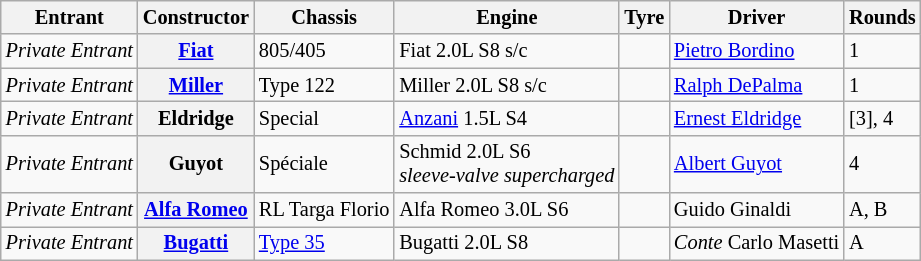<table class="wikitable" style="font-size: 85%">
<tr>
<th>Entrant</th>
<th>Constructor</th>
<th>Chassis</th>
<th>Engine</th>
<th>Tyre</th>
<th>Driver</th>
<th>Rounds</th>
</tr>
<tr>
<td><em>Private Entrant</em></td>
<th><a href='#'>Fiat</a></th>
<td>805/405</td>
<td>Fiat 2.0L S8 s/c</td>
<td></td>
<td> <a href='#'>Pietro Bordino</a></td>
<td>1</td>
</tr>
<tr>
<td><em>Private Entrant</em></td>
<th><a href='#'>Miller</a></th>
<td>Type 122</td>
<td>Miller 2.0L S8 s/c</td>
<td></td>
<td> <a href='#'>Ralph DePalma</a></td>
<td>1</td>
</tr>
<tr>
<td><em>Private Entrant</em></td>
<th>Eldridge</th>
<td>Special</td>
<td><a href='#'>Anzani</a> 1.5L S4</td>
<td></td>
<td> <a href='#'>Ernest Eldridge</a></td>
<td>[3], 4</td>
</tr>
<tr>
<td><em>Private Entrant</em></td>
<th>Guyot</th>
<td>Spéciale</td>
<td>Schmid 2.0L S6<br><em>sleeve-valve supercharged</em></td>
<td></td>
<td> <a href='#'>Albert Guyot</a></td>
<td>4</td>
</tr>
<tr>
<td><em>Private Entrant</em></td>
<th><a href='#'>Alfa Romeo</a></th>
<td>RL Targa Florio</td>
<td>Alfa Romeo 3.0L S6</td>
<td></td>
<td> Guido Ginaldi</td>
<td>A, B</td>
</tr>
<tr>
<td><em>Private Entrant</em></td>
<th><a href='#'>Bugatti</a></th>
<td><a href='#'>Type 35</a></td>
<td>Bugatti 2.0L S8</td>
<td></td>
<td> <em>Conte</em> Carlo Masetti</td>
<td>A</td>
</tr>
</table>
